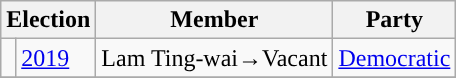<table class="wikitable">
<tr>
<th colspan="2">Election</th>
<th>Member</th>
<th>Party</th>
</tr>
<tr>
<td style="color:inherit;background:"></td>
<td><a href='#'>2019</a></td>
<td>Lam Ting-wai→Vacant</td>
<td><a href='#'>Democratic</a></td>
</tr>
<tr>
</tr>
</table>
